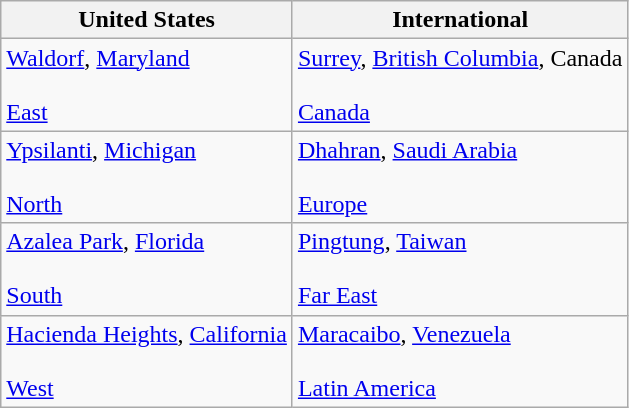<table class="wikitable">
<tr>
<th>United States</th>
<th>International</th>
</tr>
<tr>
<td> <a href='#'>Waldorf</a>, <a href='#'>Maryland</a><br><br><a href='#'>East</a></td>
<td> <a href='#'>Surrey</a>, <a href='#'>British Columbia</a>, Canada<br><br><a href='#'>Canada</a></td>
</tr>
<tr>
<td> <a href='#'>Ypsilanti</a>, <a href='#'>Michigan</a><br><br><a href='#'>North</a></td>
<td> <a href='#'>Dhahran</a>, <a href='#'>Saudi Arabia</a><br><br><a href='#'>Europe</a></td>
</tr>
<tr>
<td> <a href='#'>Azalea Park</a>, <a href='#'>Florida</a><br><br><a href='#'>South</a></td>
<td> <a href='#'>Pingtung</a>, <a href='#'>Taiwan</a><br><br><a href='#'>Far East</a></td>
</tr>
<tr>
<td> <a href='#'>Hacienda Heights</a>, <a href='#'>California</a><br><br><a href='#'>West</a></td>
<td> <a href='#'>Maracaibo</a>, <a href='#'>Venezuela</a><br> <br><a href='#'>Latin America</a></td>
</tr>
</table>
